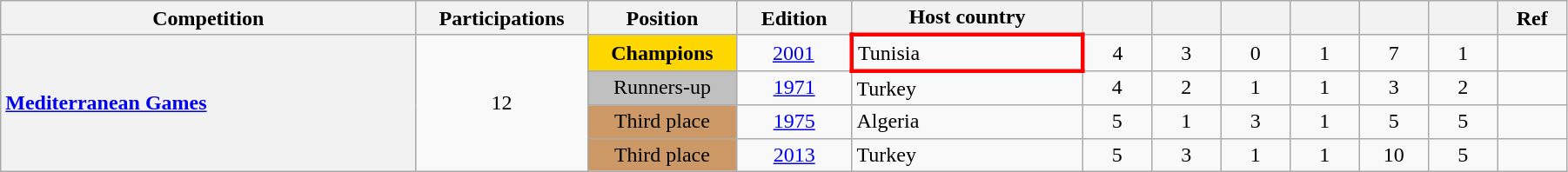<table class="wikitable" style="text-align: center; width:95%">
<tr>
<th width="18%">Competition</th>
<th width="5%">Participations</th>
<th width="5%">Position</th>
<th width="5%">Edition</th>
<th width="10%">Host country</th>
<th width="3%"></th>
<th width="3%"></th>
<th width="3%"></th>
<th width="3%"></th>
<th width="3%"></th>
<th width="3%"></th>
<th width="3%">Ref</th>
</tr>
<tr>
<th rowspan="4" style="text-align:left"><a href='#'>Mediterranean Games</a></th>
<td rowspan="4">12</td>
<td style="background:gold;"><strong>Champions</strong></td>
<td><a href='#'>2001</a></td>
<td align="left" style="border:3px solid red;"> Tunisia</td>
<td>4</td>
<td>3</td>
<td>0</td>
<td>1</td>
<td>7</td>
<td>1</td>
<td></td>
</tr>
<tr>
<td style="background:silver;">Runners-up</td>
<td><a href='#'>1971</a></td>
<td align="left"> Turkey</td>
<td>4</td>
<td>2</td>
<td>1</td>
<td>1</td>
<td>3</td>
<td>2</td>
<td></td>
</tr>
<tr>
<td style="background:#c96;">Third place</td>
<td><a href='#'>1975</a></td>
<td align="left"> Algeria</td>
<td>5</td>
<td>1</td>
<td>3</td>
<td>1</td>
<td>5</td>
<td>5</td>
<td></td>
</tr>
<tr>
<td style="background:#c96;">Third place</td>
<td><a href='#'>2013</a></td>
<td align="left"> Turkey</td>
<td>5</td>
<td>3</td>
<td>1</td>
<td>1</td>
<td>10</td>
<td>5</td>
<td></td>
</tr>
</table>
